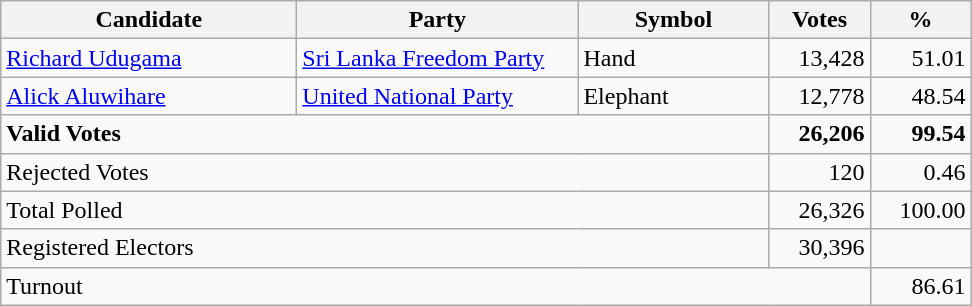<table class="wikitable" border="1" style="text-align:right;">
<tr>
<th align=left width="190">Candidate</th>
<th align=left width="180">Party</th>
<th align=left width="120">Symbol</th>
<th align=left width="60">Votes</th>
<th align=left width="60">%</th>
</tr>
<tr>
<td align=left><a href='#'>Richard Udugama</a></td>
<td align=left><a href='#'>Sri Lanka Freedom Party</a></td>
<td align=left>Hand</td>
<td align=right>13,428</td>
<td align=right>51.01</td>
</tr>
<tr>
<td align=left><a href='#'>Alick Aluwihare</a></td>
<td align=left><a href='#'>United National Party</a></td>
<td align=left>Elephant</td>
<td align=right>12,778</td>
<td align=right>48.54</td>
</tr>
<tr>
<td align=left colspan=3><strong>Valid Votes</strong></td>
<td align=right><strong>26,206</strong></td>
<td align=right><strong>99.54</strong></td>
</tr>
<tr>
<td align=left colspan=3>Rejected Votes</td>
<td align=right>120</td>
<td align=right>0.46</td>
</tr>
<tr>
<td align=left colspan=3>Total Polled</td>
<td align=right>26,326</td>
<td align=right>100.00</td>
</tr>
<tr>
<td align=left colspan=3>Registered Electors</td>
<td align=right>30,396</td>
<td></td>
</tr>
<tr>
<td align=left colspan=4>Turnout</td>
<td align=right>86.61</td>
</tr>
</table>
